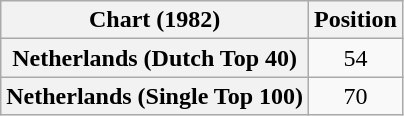<table class="wikitable sortable plainrowheaders" style="text-align:center">
<tr>
<th scope="col">Chart (1982)</th>
<th scope="col">Position</th>
</tr>
<tr>
<th scope="row">Netherlands (Dutch Top 40)</th>
<td>54</td>
</tr>
<tr>
<th scope="row">Netherlands (Single Top 100)</th>
<td>70</td>
</tr>
</table>
